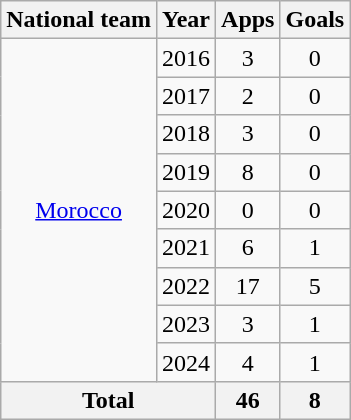<table class="wikitable" style="text-align:center">
<tr>
<th>National team</th>
<th>Year</th>
<th>Apps</th>
<th>Goals</th>
</tr>
<tr>
<td rowspan="9"><a href='#'>Morocco</a></td>
<td>2016</td>
<td>3</td>
<td>0</td>
</tr>
<tr>
<td>2017</td>
<td>2</td>
<td>0</td>
</tr>
<tr>
<td>2018</td>
<td>3</td>
<td>0</td>
</tr>
<tr>
<td>2019</td>
<td>8</td>
<td>0</td>
</tr>
<tr>
<td>2020</td>
<td>0</td>
<td>0</td>
</tr>
<tr>
<td>2021</td>
<td>6</td>
<td>1</td>
</tr>
<tr>
<td>2022</td>
<td>17</td>
<td>5</td>
</tr>
<tr>
<td>2023</td>
<td>3</td>
<td>1</td>
</tr>
<tr>
<td>2024</td>
<td>4</td>
<td>1</td>
</tr>
<tr>
<th colspan="2">Total</th>
<th>46</th>
<th>8</th>
</tr>
</table>
